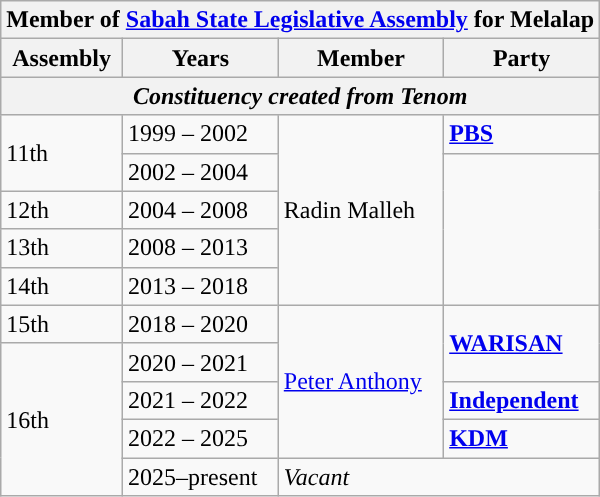<table class="wikitable">
<tr>
<th colspan="4">Member of <a href='#'>Sabah State Legislative Assembly</a> for Melalap</th>
</tr>
<tr>
<th>Assembly</th>
<th>Years</th>
<th>Member</th>
<th>Party</th>
</tr>
<tr>
<th colspan="4" align="center"><em>Constituency created from Tenom</em></th>
</tr>
<tr>
<td rowspan="2">11th</td>
<td>1999 – 2002</td>
<td rowspan="5">Radin Malleh</td>
<td><strong><a href='#'>PBS</a></strong></td>
</tr>
<tr>
<td>2002 – 2004</td>
<td rowspan=4></td>
</tr>
<tr>
<td>12th</td>
<td>2004 – 2008</td>
</tr>
<tr>
<td>13th</td>
<td>2008 – 2013</td>
</tr>
<tr>
<td>14th</td>
<td>2013 – 2018</td>
</tr>
<tr>
<td>15th</td>
<td>2018 – 2020</td>
<td rowspan="4"><a href='#'>Peter Anthony</a></td>
<td rowspan=2><strong><a href='#'>WARISAN</a></strong></td>
</tr>
<tr>
<td rowspan="4">16th</td>
<td>2020 – 2021</td>
</tr>
<tr>
<td>2021 – 2022</td>
<td><strong><a href='#'>Independent</a></strong></td>
</tr>
<tr>
<td>2022 – 2025</td>
<td><strong><a href='#'>KDM</a></strong></td>
</tr>
<tr>
<td>2025–present</td>
<td colspan=2><em>Vacant</em></td>
</tr>
</table>
